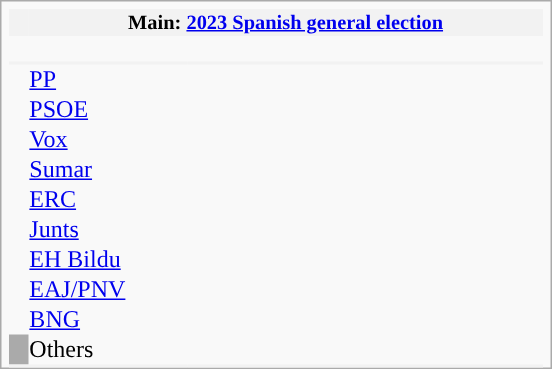<table class="infobox vcard" style="width:23.0em; padding:0.3em; padding-bottom:0em;" cellspacing=0>
<tr>
<td style="background:#F2F2F2; vertical-align:middle; padding:0.4em;" width="30px"></td>
<th colspan="4" style="text-align:center; background:#F2F2F2; font-size:0.85em; width:100%; vertical-align:middle;">Main: <a href='#'>2023 Spanish general election</a></th>
</tr>
<tr>
<td colspan="5" style="text-align:center; font-size:0.85em; padding:0.5em 0em;">  </td>
</tr>
<tr>
<td colspan="5"></td>
</tr>
<tr>
<td colspan="5"></td>
</tr>
<tr>
<th colspan="2" width="85px" style="background:#F2F2F2;"></th>
<th width="70px" style="background:#F2F2F2;"></th>
<th width="45px" style="background:#F2F2F2;"></th>
<th width="30px" style="background:#F2F2F2;"></th>
</tr>
<tr>
<td style="background:"></td>
<td><a href='#'>PP</a></td>
<td></td>
<td></td>
<td></td>
</tr>
<tr>
<td style="background:"></td>
<td><a href='#'>PSOE</a></td>
<td></td>
<td></td>
<td></td>
</tr>
<tr>
<td style="background:"></td>
<td><a href='#'>Vox</a></td>
<td></td>
<td></td>
<td></td>
</tr>
<tr>
<td style="background:"></td>
<td><a href='#'>Sumar</a></td>
<td></td>
<td></td>
<td></td>
</tr>
<tr>
<td style="background:"></td>
<td><a href='#'>ERC</a></td>
<td></td>
<td></td>
<td></td>
</tr>
<tr>
<td style="background:"></td>
<td><a href='#'>Junts</a></td>
<td></td>
<td></td>
<td></td>
</tr>
<tr>
<td style="background:"></td>
<td><a href='#'>EH Bildu</a></td>
<td></td>
<td></td>
<td></td>
</tr>
<tr>
<td style="background:"></td>
<td><a href='#'>EAJ/PNV</a></td>
<td></td>
<td></td>
<td></td>
</tr>
<tr>
<td style="background:"></td>
<td><a href='#'>BNG</a></td>
<td></td>
<td></td>
<td></td>
</tr>
<tr>
<td style="background:#AAAAAA;"></td>
<td>Others</td>
<td></td>
<td></td>
<td></td>
</tr>
<tr>
<th colspan="2" style="background:#F2F2F2;"></th>
<th style="background:#F2F2F2;"></th>
<th style="background:#F2F2F2;"></th>
<th style="background:#F2F2F2;"></th>
</tr>
</table>
